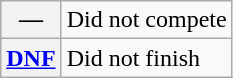<table class="wikitable">
<tr>
<th scope="row">—</th>
<td>Did not compete</td>
</tr>
<tr>
<th scope="row"><a href='#'>DNF</a></th>
<td>Did not finish</td>
</tr>
</table>
